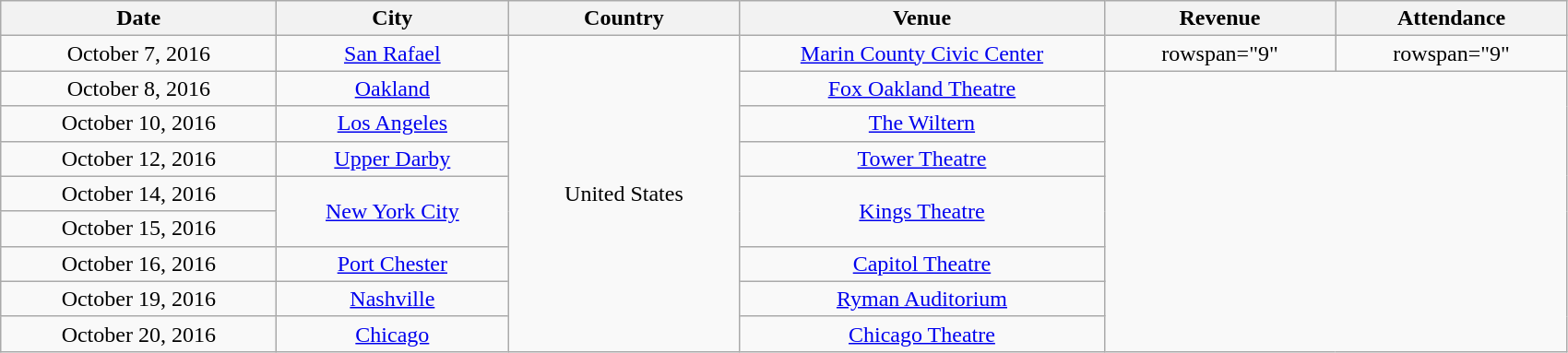<table class="wikitable" style="text-align:center;">
<tr>
<th scope="col" style="width:12em;">Date</th>
<th scope="col" style="width:10em;">City</th>
<th scope="col" style="width:10em;">Country</th>
<th scope="col" style="width:16em;">Venue</th>
<th scope="col" style="width:10em;">Revenue</th>
<th scope="col" style="width:10em;">Attendance</th>
</tr>
<tr>
<td>October 7, 2016</td>
<td><a href='#'>San Rafael</a></td>
<td rowspan="9">United States</td>
<td><a href='#'>Marin County Civic Center</a></td>
<td>rowspan="9" </td>
<td>rowspan="9" </td>
</tr>
<tr>
<td>October 8, 2016</td>
<td><a href='#'>Oakland</a></td>
<td><a href='#'>Fox Oakland Theatre</a></td>
</tr>
<tr>
<td>October 10, 2016</td>
<td><a href='#'>Los Angeles</a></td>
<td><a href='#'>The Wiltern</a></td>
</tr>
<tr>
<td>October 12, 2016</td>
<td><a href='#'>Upper Darby</a></td>
<td><a href='#'>Tower Theatre</a></td>
</tr>
<tr>
<td>October 14, 2016</td>
<td rowspan="2"><a href='#'>New York City</a></td>
<td rowspan="2"><a href='#'>Kings Theatre</a></td>
</tr>
<tr>
<td>October 15, 2016</td>
</tr>
<tr>
<td>October 16, 2016</td>
<td><a href='#'>Port Chester</a></td>
<td><a href='#'>Capitol Theatre</a></td>
</tr>
<tr>
<td>October 19, 2016</td>
<td><a href='#'>Nashville</a></td>
<td><a href='#'>Ryman Auditorium</a></td>
</tr>
<tr>
<td>October 20, 2016</td>
<td><a href='#'>Chicago</a></td>
<td><a href='#'>Chicago Theatre</a></td>
</tr>
</table>
